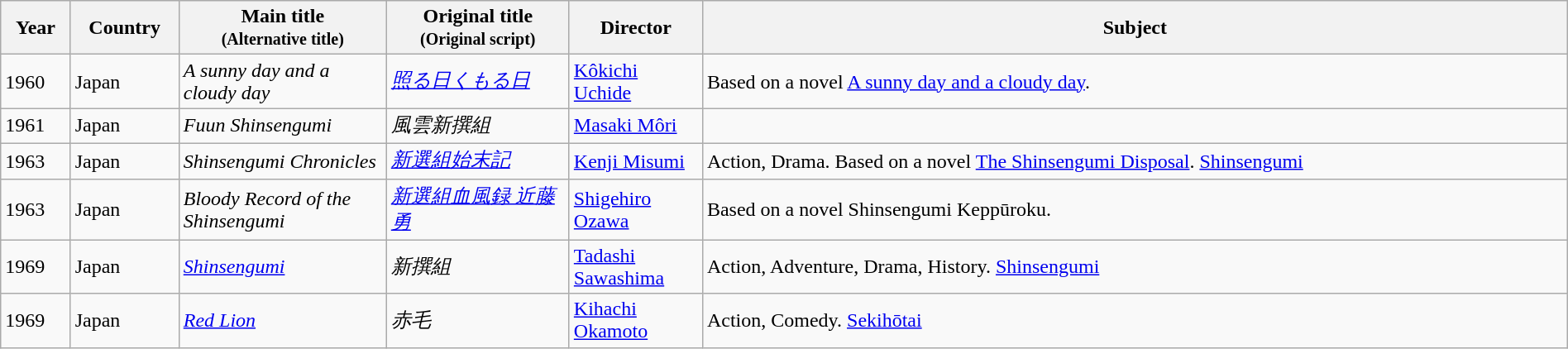<table class="wikitable sortable" style="width:100%;">
<tr>
<th>Year</th>
<th width= 80>Country</th>
<th class="unsortable" style="width:160px;">Main title<br><small>(Alternative title)</small></th>
<th class="unsortable" style="width:140px;">Original title<br><small>(Original script)</small></th>
<th width=100>Director</th>
<th class="unsortable">Subject</th>
</tr>
<tr>
<td>1960</td>
<td>Japan</td>
<td><em>A sunny day and a cloudy day</em></td>
<td><em><a href='#'>照る日くもる日</a></em></td>
<td><a href='#'>Kôkichi Uchide</a></td>
<td>Based on a novel <a href='#'>A sunny day and a cloudy day</a>.</td>
</tr>
<tr>
<td>1961</td>
<td>Japan</td>
<td><em>Fuun Shinsengumi</em></td>
<td><em>風雲新撰組</em></td>
<td><a href='#'>Masaki Môri</a></td>
<td></td>
</tr>
<tr>
<td>1963</td>
<td>Japan</td>
<td><em>Shinsengumi Chronicles</em></td>
<td><em><a href='#'>新選組始末記</a></em></td>
<td><a href='#'>Kenji Misumi</a></td>
<td>Action, Drama. Based on a novel <a href='#'>The Shinsengumi Disposal</a>. <a href='#'>Shinsengumi</a></td>
</tr>
<tr>
<td>1963</td>
<td>Japan</td>
<td><em>Bloody Record of the Shinsengumi</em></td>
<td><em><a href='#'>新選組血風録 近藤勇</a></em></td>
<td><a href='#'>Shigehiro Ozawa</a></td>
<td>Based on a novel Shinsengumi Keppūroku.</td>
</tr>
<tr>
<td>1969</td>
<td>Japan</td>
<td><em><a href='#'>Shinsengumi</a></em></td>
<td><em>新撰組</em></td>
<td><a href='#'>Tadashi Sawashima</a></td>
<td>Action, Adventure, Drama, History. <a href='#'>Shinsengumi</a></td>
</tr>
<tr>
<td>1969</td>
<td>Japan</td>
<td><em><a href='#'>Red Lion</a></em></td>
<td><em>赤毛</em></td>
<td><a href='#'>Kihachi Okamoto</a></td>
<td>Action, Comedy. <a href='#'>Sekihōtai</a></td>
</tr>
</table>
